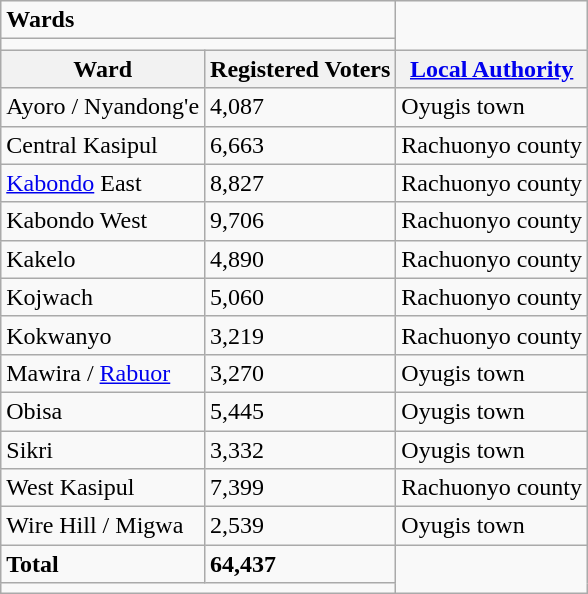<table class="wikitable">
<tr>
<td colspan="2"><strong>Wards</strong></td>
</tr>
<tr>
<td colspan="2"></td>
</tr>
<tr>
<th>Ward</th>
<th>Registered Voters</th>
<th><a href='#'>Local Authority</a></th>
</tr>
<tr>
<td>Ayoro / Nyandong'e</td>
<td>4,087</td>
<td>Oyugis town</td>
</tr>
<tr>
<td>Central Kasipul</td>
<td>6,663</td>
<td>Rachuonyo county</td>
</tr>
<tr>
<td><a href='#'>Kabondo</a> East</td>
<td>8,827</td>
<td>Rachuonyo county</td>
</tr>
<tr>
<td>Kabondo West</td>
<td>9,706</td>
<td>Rachuonyo county</td>
</tr>
<tr>
<td>Kakelo</td>
<td>4,890</td>
<td>Rachuonyo county</td>
</tr>
<tr>
<td>Kojwach</td>
<td>5,060</td>
<td>Rachuonyo county</td>
</tr>
<tr>
<td>Kokwanyo</td>
<td>3,219</td>
<td>Rachuonyo county</td>
</tr>
<tr>
<td>Mawira / <a href='#'>Rabuor</a></td>
<td>3,270</td>
<td>Oyugis town</td>
</tr>
<tr>
<td>Obisa</td>
<td>5,445</td>
<td>Oyugis town</td>
</tr>
<tr>
<td>Sikri</td>
<td>3,332</td>
<td>Oyugis town</td>
</tr>
<tr>
<td>West Kasipul</td>
<td>7,399</td>
<td>Rachuonyo county</td>
</tr>
<tr>
<td>Wire Hill / Migwa</td>
<td>2,539</td>
<td>Oyugis town</td>
</tr>
<tr>
<td><strong>Total</strong></td>
<td><strong>64,437</strong></td>
</tr>
<tr>
<td colspan="2"></td>
</tr>
</table>
